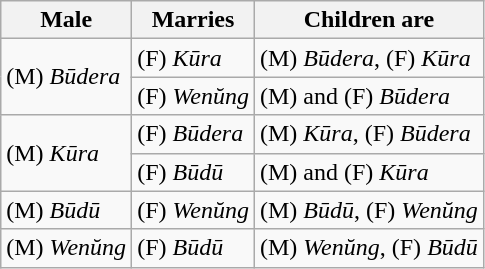<table class="wikitable">
<tr>
<th>Male</th>
<th>Marries</th>
<th>Children are</th>
</tr>
<tr>
<td rowspan=2>(M) <em>Būdera</em></td>
<td>(F) <em>Kūra</em></td>
<td>(M) <em>Būdera</em>, (F) <em>Kūra</em></td>
</tr>
<tr>
<td>(F) <em>Wenŭng</em></td>
<td>(M) and (F) <em>Būdera</em></td>
</tr>
<tr>
<td rowspan=2>(M) <em>Kūra</em></td>
<td>(F) <em>Būdera</em></td>
<td>(M) <em>Kūra</em>, (F) <em>Būdera</em></td>
</tr>
<tr>
<td>(F) <em>Būdū</em></td>
<td>(M) and (F) <em>Kūra</em></td>
</tr>
<tr>
<td>(M) <em>Būdū</em></td>
<td>(F) <em>Wenŭng</em></td>
<td>(M) <em>Būdū</em>, (F) <em>Wenŭng</em></td>
</tr>
<tr>
<td>(M) <em>Wenŭng</em></td>
<td>(F) <em>Būdū</em></td>
<td>(M) <em>Wenŭng</em>, (F) <em>Būdū</em></td>
</tr>
</table>
